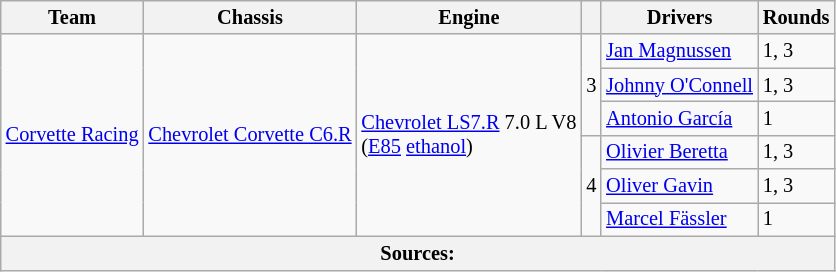<table class="wikitable" style="font-size: 85%">
<tr>
<th>Team</th>
<th>Chassis</th>
<th>Engine</th>
<th></th>
<th>Drivers</th>
<th>Rounds</th>
</tr>
<tr>
<td rowspan="6"> <a href='#'>Corvette Racing</a></td>
<td rowspan="6"><a href='#'>Chevrolet Corvette C6.R</a></td>
<td rowspan="6"><a href='#'>Chevrolet LS7.R</a> 7.0 L V8<br>(<a href='#'>E85</a> <a href='#'>ethanol</a>)</td>
<td rowspan="3" align="center">3</td>
<td> <a href='#'>Jan Magnussen</a></td>
<td>1, 3</td>
</tr>
<tr>
<td> <a href='#'>Johnny O'Connell</a></td>
<td>1, 3</td>
</tr>
<tr>
<td> <a href='#'>Antonio García</a></td>
<td>1</td>
</tr>
<tr>
<td rowspan="3" align="center">4</td>
<td> <a href='#'>Olivier Beretta</a></td>
<td>1, 3</td>
</tr>
<tr>
<td> <a href='#'>Oliver Gavin</a></td>
<td>1, 3</td>
</tr>
<tr>
<td> <a href='#'>Marcel Fässler</a></td>
<td>1</td>
</tr>
<tr>
<th colspan="6">Sources:</th>
</tr>
</table>
